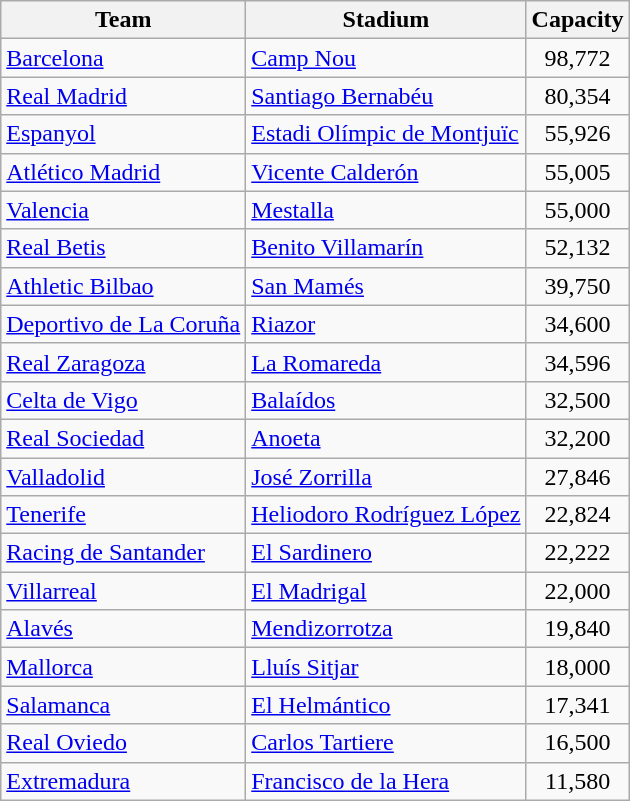<table class="wikitable sortable">
<tr>
<th>Team</th>
<th>Stadium</th>
<th>Capacity</th>
</tr>
<tr>
<td><a href='#'>Barcelona</a></td>
<td><a href='#'>Camp Nou</a></td>
<td align="center">98,772</td>
</tr>
<tr>
<td><a href='#'>Real Madrid</a></td>
<td><a href='#'>Santiago Bernabéu</a></td>
<td align="center">80,354</td>
</tr>
<tr>
<td><a href='#'>Espanyol</a></td>
<td><a href='#'>Estadi Olímpic de Montjuïc</a></td>
<td align="center">55,926</td>
</tr>
<tr>
<td><a href='#'>Atlético Madrid</a></td>
<td><a href='#'>Vicente Calderón</a></td>
<td align="center">55,005</td>
</tr>
<tr>
<td><a href='#'>Valencia</a></td>
<td><a href='#'>Mestalla</a></td>
<td align="center">55,000</td>
</tr>
<tr>
<td><a href='#'>Real Betis</a></td>
<td><a href='#'>Benito Villamarín</a></td>
<td align="center">52,132</td>
</tr>
<tr>
<td><a href='#'>Athletic Bilbao</a></td>
<td><a href='#'>San Mamés</a></td>
<td align="center">39,750</td>
</tr>
<tr>
<td><a href='#'>Deportivo de La Coruña</a></td>
<td><a href='#'>Riazor</a></td>
<td align="center">34,600</td>
</tr>
<tr>
<td><a href='#'>Real Zaragoza</a></td>
<td><a href='#'>La Romareda</a></td>
<td align="center">34,596</td>
</tr>
<tr>
<td><a href='#'>Celta de Vigo</a></td>
<td><a href='#'>Balaídos</a></td>
<td align="center">32,500</td>
</tr>
<tr>
<td><a href='#'>Real Sociedad</a></td>
<td><a href='#'>Anoeta</a></td>
<td align="center">32,200</td>
</tr>
<tr>
<td><a href='#'>Valladolid</a></td>
<td><a href='#'>José Zorrilla</a></td>
<td align="center">27,846</td>
</tr>
<tr>
<td><a href='#'>Tenerife</a></td>
<td><a href='#'>Heliodoro Rodríguez López</a></td>
<td align="center">22,824</td>
</tr>
<tr>
<td><a href='#'>Racing de Santander</a></td>
<td><a href='#'>El Sardinero</a></td>
<td align="center">22,222</td>
</tr>
<tr>
<td><a href='#'>Villarreal</a></td>
<td><a href='#'>El Madrigal</a></td>
<td align="center">22,000</td>
</tr>
<tr>
<td><a href='#'>Alavés</a></td>
<td><a href='#'>Mendizorrotza</a></td>
<td align="center">19,840</td>
</tr>
<tr>
<td><a href='#'>Mallorca</a></td>
<td><a href='#'>Lluís Sitjar</a></td>
<td align="center">18,000</td>
</tr>
<tr>
<td><a href='#'>Salamanca</a></td>
<td><a href='#'>El Helmántico</a></td>
<td align="center">17,341</td>
</tr>
<tr>
<td><a href='#'>Real Oviedo</a></td>
<td><a href='#'>Carlos Tartiere</a></td>
<td align="center">16,500</td>
</tr>
<tr>
<td><a href='#'>Extremadura</a></td>
<td><a href='#'>Francisco de la Hera</a></td>
<td align="center">11,580</td>
</tr>
</table>
